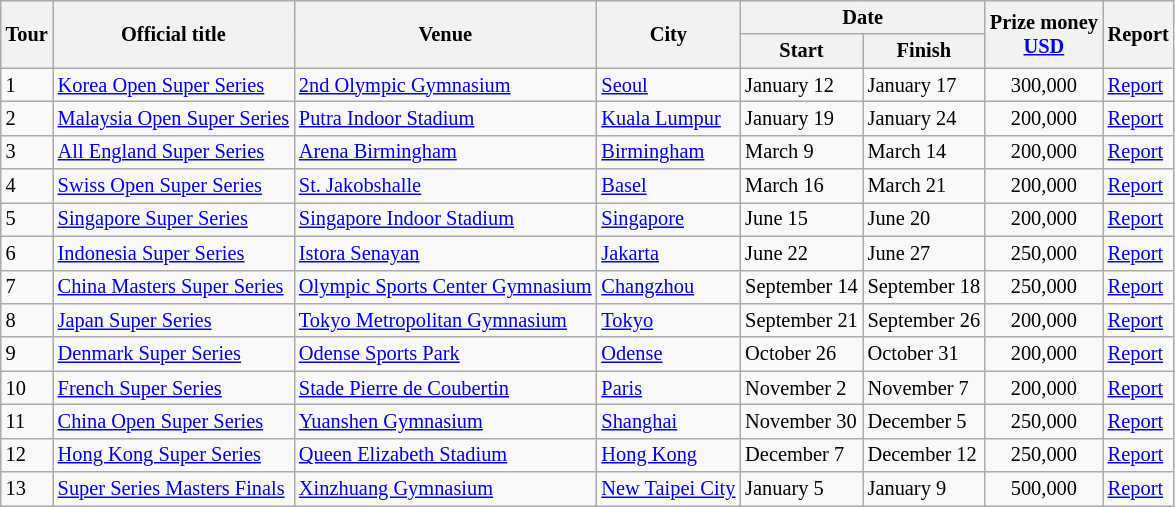<table class=wikitable style="font-size:85%">
<tr>
<th rowspan=2>Tour</th>
<th rowspan=2>Official title</th>
<th rowspan=2>Venue</th>
<th rowspan=2>City</th>
<th colspan=2>Date</th>
<th rowspan=2>Prize money <br><a href='#'>USD</a></th>
<th rowspan=2>Report</th>
</tr>
<tr>
<th>Start</th>
<th>Finish</th>
</tr>
<tr>
<td>1</td>
<td> <a href='#'>Korea Open Super Series</a></td>
<td><a href='#'>2nd Olympic Gymnasium</a></td>
<td><a href='#'>Seoul</a></td>
<td>January 12</td>
<td>January 17</td>
<td align=center>300,000</td>
<td><a href='#'>Report</a></td>
</tr>
<tr>
<td>2</td>
<td> <a href='#'>Malaysia Open Super Series</a></td>
<td><a href='#'>Putra Indoor Stadium</a></td>
<td><a href='#'>Kuala Lumpur</a></td>
<td>January 19</td>
<td>January 24</td>
<td align=center>200,000</td>
<td><a href='#'>Report</a></td>
</tr>
<tr>
<td>3</td>
<td> <a href='#'>All England Super Series</a></td>
<td><a href='#'>Arena Birmingham</a></td>
<td><a href='#'>Birmingham</a></td>
<td>March 9</td>
<td>March 14</td>
<td align=center>200,000</td>
<td><a href='#'>Report</a></td>
</tr>
<tr>
<td>4</td>
<td> <a href='#'>Swiss Open Super Series</a></td>
<td><a href='#'>St. Jakobshalle</a></td>
<td><a href='#'>Basel</a></td>
<td>March 16</td>
<td>March 21</td>
<td align=center>200,000</td>
<td><a href='#'>Report</a></td>
</tr>
<tr>
<td>5</td>
<td> <a href='#'>Singapore Super Series</a></td>
<td><a href='#'>Singapore Indoor Stadium</a></td>
<td><a href='#'>Singapore</a></td>
<td>June 15</td>
<td>June 20</td>
<td align=center>200,000</td>
<td><a href='#'>Report</a></td>
</tr>
<tr>
<td>6</td>
<td> <a href='#'>Indonesia Super Series</a></td>
<td><a href='#'>Istora Senayan</a></td>
<td><a href='#'>Jakarta</a></td>
<td>June 22</td>
<td>June 27</td>
<td align=center>250,000</td>
<td><a href='#'>Report</a></td>
</tr>
<tr>
<td>7</td>
<td> <a href='#'>China Masters Super Series</a></td>
<td><a href='#'>Olympic Sports Center Gymnasium</a></td>
<td><a href='#'>Changzhou</a></td>
<td>September 14</td>
<td>September 18</td>
<td align=center>250,000</td>
<td><a href='#'>Report</a></td>
</tr>
<tr>
<td>8</td>
<td> <a href='#'>Japan Super Series</a></td>
<td><a href='#'>Tokyo Metropolitan Gymnasium</a></td>
<td><a href='#'>Tokyo</a></td>
<td>September 21</td>
<td>September 26</td>
<td align=center>200,000</td>
<td><a href='#'>Report</a></td>
</tr>
<tr>
<td>9</td>
<td> <a href='#'>Denmark Super Series</a></td>
<td><a href='#'>Odense Sports Park</a></td>
<td><a href='#'>Odense</a></td>
<td>October 26</td>
<td>October 31</td>
<td align=center>200,000</td>
<td><a href='#'>Report</a></td>
</tr>
<tr>
<td>10</td>
<td> <a href='#'>French Super Series</a></td>
<td><a href='#'>Stade Pierre de Coubertin</a></td>
<td><a href='#'>Paris</a></td>
<td>November 2</td>
<td>November 7</td>
<td align=center>200,000</td>
<td><a href='#'>Report</a></td>
</tr>
<tr>
<td>11</td>
<td> <a href='#'>China Open Super Series</a></td>
<td><a href='#'>Yuanshen Gymnasium</a></td>
<td><a href='#'>Shanghai</a></td>
<td>November 30</td>
<td>December 5</td>
<td align=center>250,000</td>
<td><a href='#'>Report</a></td>
</tr>
<tr>
<td>12</td>
<td> <a href='#'>Hong Kong Super Series</a></td>
<td><a href='#'>Queen Elizabeth Stadium</a></td>
<td><a href='#'>Hong Kong</a></td>
<td>December 7</td>
<td>December 12</td>
<td align=center>250,000</td>
<td><a href='#'>Report</a></td>
</tr>
<tr>
<td>13</td>
<td> <a href='#'>Super Series Masters Finals</a></td>
<td><a href='#'>Xinzhuang Gymnasium</a></td>
<td><a href='#'>New Taipei City</a></td>
<td>January 5</td>
<td>January 9</td>
<td align=center>500,000</td>
<td><a href='#'>Report</a></td>
</tr>
</table>
